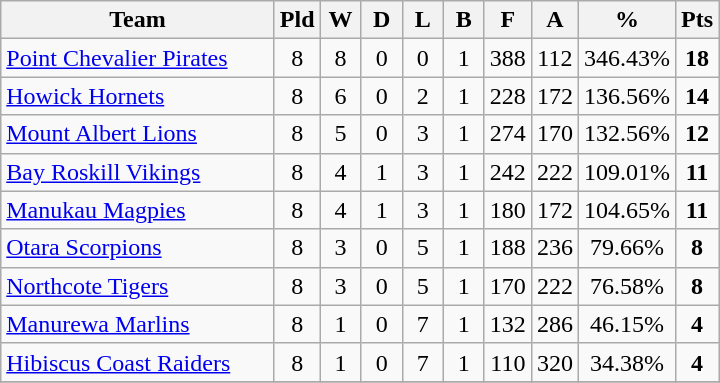<table class="wikitable" style="text-align:center;">
<tr>
<th width=175>Team</th>
<th width=20 abbr="Played">Pld</th>
<th width=20 abbr="Won">W</th>
<th width=20 abbr="Drawn">D</th>
<th width=20 abbr="Lost">L</th>
<th width=20 abbr="Bye">B</th>
<th width=20 abbr="For">F</th>
<th width=20 abbr="Against">A</th>
<th width=20 abbr="Percentage">%</th>
<th width=20 abbr="Points">Pts</th>
</tr>
<tr>
<td style="text-align:left;"><a href='#'>Point Chevalier Pirates</a></td>
<td>8</td>
<td>8</td>
<td>0</td>
<td>0</td>
<td>1</td>
<td>388</td>
<td>112</td>
<td>346.43%</td>
<td><strong>18</strong></td>
</tr>
<tr>
<td style="text-align:left;"><a href='#'>Howick Hornets</a></td>
<td>8</td>
<td>6</td>
<td>0</td>
<td>2</td>
<td>1</td>
<td>228</td>
<td>172</td>
<td>136.56%</td>
<td><strong>14</strong></td>
</tr>
<tr>
<td style="text-align:left;"><a href='#'>Mount Albert Lions</a></td>
<td>8</td>
<td>5</td>
<td>0</td>
<td>3</td>
<td>1</td>
<td>274</td>
<td>170</td>
<td>132.56%</td>
<td><strong>12</strong></td>
</tr>
<tr>
<td style="text-align:left;"><a href='#'>Bay Roskill Vikings</a></td>
<td>8</td>
<td>4</td>
<td>1</td>
<td>3</td>
<td>1</td>
<td>242</td>
<td>222</td>
<td>109.01%</td>
<td><strong>11</strong></td>
</tr>
<tr>
<td style="text-align:left;"><a href='#'>Manukau Magpies</a></td>
<td>8</td>
<td>4</td>
<td>1</td>
<td>3</td>
<td>1</td>
<td>180</td>
<td>172</td>
<td>104.65%</td>
<td><strong>11</strong></td>
</tr>
<tr>
<td style="text-align:left;"><a href='#'>Otara Scorpions</a></td>
<td>8</td>
<td>3</td>
<td>0</td>
<td>5</td>
<td>1</td>
<td>188</td>
<td>236</td>
<td>79.66%</td>
<td><strong>8</strong></td>
</tr>
<tr>
<td style="text-align:left;"><a href='#'>Northcote Tigers</a></td>
<td>8</td>
<td>3</td>
<td>0</td>
<td>5</td>
<td>1</td>
<td>170</td>
<td>222</td>
<td>76.58%</td>
<td><strong>8</strong></td>
</tr>
<tr>
<td style="text-align:left;"><a href='#'>Manurewa Marlins</a></td>
<td>8</td>
<td>1</td>
<td>0</td>
<td>7</td>
<td>1</td>
<td>132</td>
<td>286</td>
<td>46.15%</td>
<td><strong>4</strong></td>
</tr>
<tr>
<td style="text-align:left;"><a href='#'>Hibiscus Coast Raiders</a></td>
<td>8</td>
<td>1</td>
<td>0</td>
<td>7</td>
<td>1</td>
<td>110</td>
<td>320</td>
<td>34.38%</td>
<td><strong>4</strong></td>
</tr>
<tr>
</tr>
</table>
